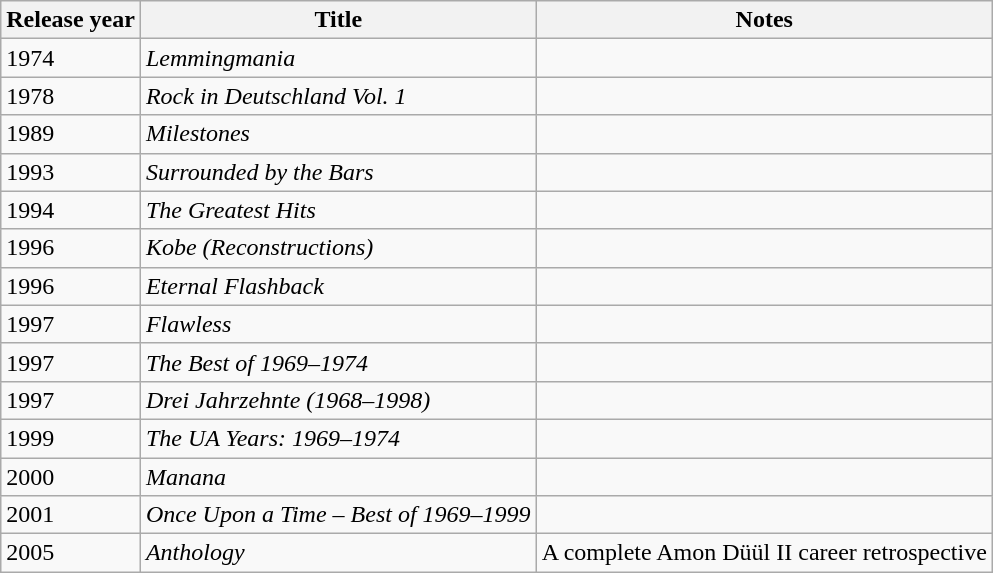<table class="wikitable">
<tr>
<th>Release year</th>
<th>Title</th>
<th>Notes</th>
</tr>
<tr>
<td>1974</td>
<td><em>Lemmingmania</em></td>
<td></td>
</tr>
<tr>
<td>1978</td>
<td><em>Rock in Deutschland Vol. 1</em></td>
<td></td>
</tr>
<tr>
<td>1989</td>
<td><em>Milestones</em></td>
<td></td>
</tr>
<tr>
<td>1993</td>
<td><em>Surrounded by the Bars</em></td>
<td></td>
</tr>
<tr>
<td>1994</td>
<td><em>The Greatest Hits</em></td>
<td></td>
</tr>
<tr>
<td>1996</td>
<td><em>Kobe (Reconstructions)</em></td>
<td></td>
</tr>
<tr>
<td>1996</td>
<td><em>Eternal Flashback</em></td>
<td></td>
</tr>
<tr>
<td>1997</td>
<td><em>Flawless</em></td>
<td></td>
</tr>
<tr>
<td>1997</td>
<td><em>The Best of 1969–1974</em></td>
<td></td>
</tr>
<tr>
<td>1997</td>
<td><em>Drei Jahrzehnte (1968–1998)</em></td>
<td></td>
</tr>
<tr>
<td>1999</td>
<td><em>The UA Years: 1969–1974</em></td>
<td></td>
</tr>
<tr>
<td>2000</td>
<td><em>Manana</em></td>
<td></td>
</tr>
<tr>
<td>2001</td>
<td><em>Once Upon a Time – Best of 1969–1999</em></td>
<td></td>
</tr>
<tr>
<td>2005</td>
<td><em>Anthology</em></td>
<td>A complete Amon Düül II career retrospective</td>
</tr>
</table>
